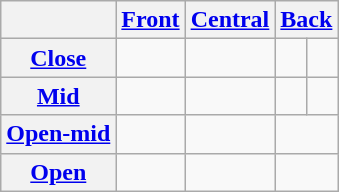<table class="wikitable" style="text-align:center">
<tr>
<th></th>
<th><a href='#'>Front</a></th>
<th><a href='#'>Central</a></th>
<th colspan="2"><a href='#'>Back</a></th>
</tr>
<tr>
<th><a href='#'>Close</a></th>
<td></td>
<td></td>
<td></td>
<td></td>
</tr>
<tr>
<th><a href='#'>Mid</a></th>
<td></td>
<td></td>
<td></td>
<td></td>
</tr>
<tr>
<th><a href='#'>Open-mid</a></th>
<td></td>
<td></td>
<td colspan="2"></td>
</tr>
<tr>
<th><a href='#'>Open</a></th>
<td></td>
<td></td>
<td colspan="2"></td>
</tr>
</table>
